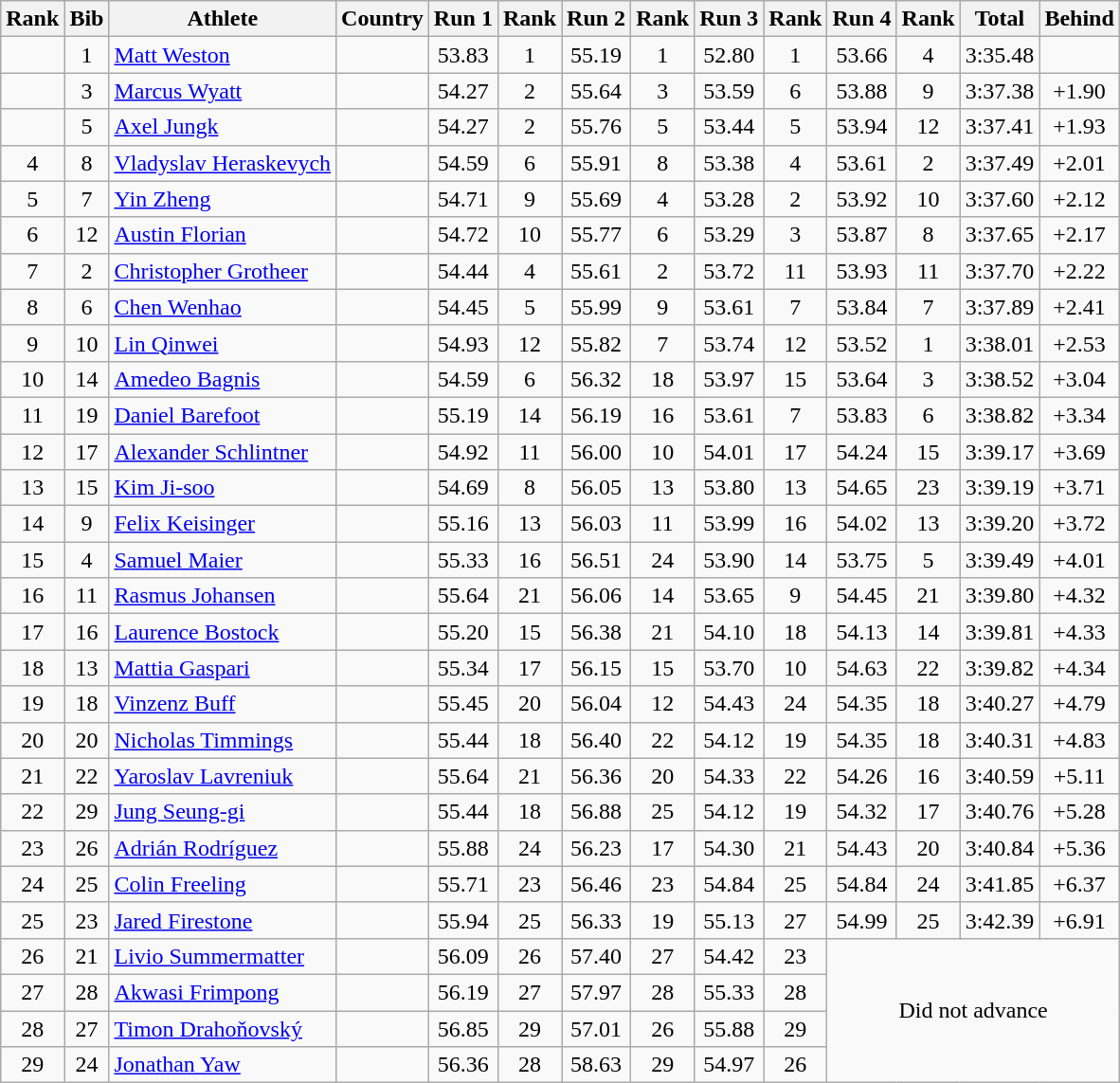<table class="wikitable sortable" style="text-align:center">
<tr>
<th>Rank</th>
<th>Bib</th>
<th>Athlete</th>
<th>Country</th>
<th>Run 1</th>
<th>Rank</th>
<th>Run 2</th>
<th>Rank</th>
<th>Run 3</th>
<th>Rank</th>
<th>Run 4</th>
<th>Rank</th>
<th>Total</th>
<th>Behind</th>
</tr>
<tr>
<td></td>
<td>1</td>
<td align=left><a href='#'>Matt Weston</a></td>
<td align=left></td>
<td>53.83</td>
<td>1</td>
<td>55.19</td>
<td>1</td>
<td>52.80</td>
<td>1</td>
<td>53.66</td>
<td>4</td>
<td>3:35.48</td>
<td></td>
</tr>
<tr>
<td></td>
<td>3</td>
<td align=left><a href='#'>Marcus Wyatt</a></td>
<td align=left></td>
<td>54.27</td>
<td>2</td>
<td>55.64</td>
<td>3</td>
<td>53.59</td>
<td>6</td>
<td>53.88</td>
<td>9</td>
<td>3:37.38</td>
<td>+1.90</td>
</tr>
<tr>
<td></td>
<td>5</td>
<td align=left><a href='#'>Axel Jungk</a></td>
<td align=left></td>
<td>54.27</td>
<td>2</td>
<td>55.76</td>
<td>5</td>
<td>53.44</td>
<td>5</td>
<td>53.94</td>
<td>12</td>
<td>3:37.41</td>
<td>+1.93</td>
</tr>
<tr>
<td>4</td>
<td>8</td>
<td align=left><a href='#'>Vladyslav Heraskevych</a></td>
<td align=left></td>
<td>54.59</td>
<td>6</td>
<td>55.91</td>
<td>8</td>
<td>53.38</td>
<td>4</td>
<td>53.61</td>
<td>2</td>
<td>3:37.49</td>
<td>+2.01</td>
</tr>
<tr>
<td>5</td>
<td>7</td>
<td align=left><a href='#'>Yin Zheng</a></td>
<td align=left></td>
<td>54.71</td>
<td>9</td>
<td>55.69</td>
<td>4</td>
<td>53.28</td>
<td>2</td>
<td>53.92</td>
<td>10</td>
<td>3:37.60</td>
<td>+2.12</td>
</tr>
<tr>
<td>6</td>
<td>12</td>
<td align=left><a href='#'>Austin Florian</a></td>
<td align=left></td>
<td>54.72</td>
<td>10</td>
<td>55.77</td>
<td>6</td>
<td>53.29</td>
<td>3</td>
<td>53.87</td>
<td>8</td>
<td>3:37.65</td>
<td>+2.17</td>
</tr>
<tr>
<td>7</td>
<td>2</td>
<td align=left><a href='#'>Christopher Grotheer</a></td>
<td align=left></td>
<td>54.44</td>
<td>4</td>
<td>55.61</td>
<td>2</td>
<td>53.72</td>
<td>11</td>
<td>53.93</td>
<td>11</td>
<td>3:37.70</td>
<td>+2.22</td>
</tr>
<tr>
<td>8</td>
<td>6</td>
<td align=left><a href='#'>Chen Wenhao</a></td>
<td align=left></td>
<td>54.45</td>
<td>5</td>
<td>55.99</td>
<td>9</td>
<td>53.61</td>
<td>7</td>
<td>53.84</td>
<td>7</td>
<td>3:37.89</td>
<td>+2.41</td>
</tr>
<tr>
<td>9</td>
<td>10</td>
<td align=left><a href='#'>Lin Qinwei</a></td>
<td align=left></td>
<td>54.93</td>
<td>12</td>
<td>55.82</td>
<td>7</td>
<td>53.74</td>
<td>12</td>
<td>53.52</td>
<td>1</td>
<td>3:38.01</td>
<td>+2.53</td>
</tr>
<tr>
<td>10</td>
<td>14</td>
<td align=left><a href='#'>Amedeo Bagnis</a></td>
<td align=left></td>
<td>54.59</td>
<td>6</td>
<td>56.32</td>
<td>18</td>
<td>53.97</td>
<td>15</td>
<td>53.64</td>
<td>3</td>
<td>3:38.52</td>
<td>+3.04</td>
</tr>
<tr>
<td>11</td>
<td>19</td>
<td align=left><a href='#'>Daniel Barefoot</a></td>
<td align=left></td>
<td>55.19</td>
<td>14</td>
<td>56.19</td>
<td>16</td>
<td>53.61</td>
<td>7</td>
<td>53.83</td>
<td>6</td>
<td>3:38.82</td>
<td>+3.34</td>
</tr>
<tr>
<td>12</td>
<td>17</td>
<td align=left><a href='#'>Alexander Schlintner</a></td>
<td align=left></td>
<td>54.92</td>
<td>11</td>
<td>56.00</td>
<td>10</td>
<td>54.01</td>
<td>17</td>
<td>54.24</td>
<td>15</td>
<td>3:39.17</td>
<td>+3.69</td>
</tr>
<tr>
<td>13</td>
<td>15</td>
<td align=left><a href='#'>Kim Ji-soo</a></td>
<td align=left></td>
<td>54.69</td>
<td>8</td>
<td>56.05</td>
<td>13</td>
<td>53.80</td>
<td>13</td>
<td>54.65</td>
<td>23</td>
<td>3:39.19</td>
<td>+3.71</td>
</tr>
<tr>
<td>14</td>
<td>9</td>
<td align=left><a href='#'>Felix Keisinger</a></td>
<td align=left></td>
<td>55.16</td>
<td>13</td>
<td>56.03</td>
<td>11</td>
<td>53.99</td>
<td>16</td>
<td>54.02</td>
<td>13</td>
<td>3:39.20</td>
<td>+3.72</td>
</tr>
<tr>
<td>15</td>
<td>4</td>
<td align=left><a href='#'>Samuel Maier</a></td>
<td align=left></td>
<td>55.33</td>
<td>16</td>
<td>56.51</td>
<td>24</td>
<td>53.90</td>
<td>14</td>
<td>53.75</td>
<td>5</td>
<td>3:39.49</td>
<td>+4.01</td>
</tr>
<tr>
<td>16</td>
<td>11</td>
<td align=left><a href='#'>Rasmus Johansen</a></td>
<td align=left></td>
<td>55.64</td>
<td>21</td>
<td>56.06</td>
<td>14</td>
<td>53.65</td>
<td>9</td>
<td>54.45</td>
<td>21</td>
<td>3:39.80</td>
<td>+4.32</td>
</tr>
<tr>
<td>17</td>
<td>16</td>
<td align=left><a href='#'>Laurence Bostock</a></td>
<td align=left></td>
<td>55.20</td>
<td>15</td>
<td>56.38</td>
<td>21</td>
<td>54.10</td>
<td>18</td>
<td>54.13</td>
<td>14</td>
<td>3:39.81</td>
<td>+4.33</td>
</tr>
<tr>
<td>18</td>
<td>13</td>
<td align=left><a href='#'>Mattia Gaspari</a></td>
<td align=left></td>
<td>55.34</td>
<td>17</td>
<td>56.15</td>
<td>15</td>
<td>53.70</td>
<td>10</td>
<td>54.63</td>
<td>22</td>
<td>3:39.82</td>
<td>+4.34</td>
</tr>
<tr>
<td>19</td>
<td>18</td>
<td align=left><a href='#'>Vinzenz Buff</a></td>
<td align=left></td>
<td>55.45</td>
<td>20</td>
<td>56.04</td>
<td>12</td>
<td>54.43</td>
<td>24</td>
<td>54.35</td>
<td>18</td>
<td>3:40.27</td>
<td>+4.79</td>
</tr>
<tr>
<td>20</td>
<td>20</td>
<td align=left><a href='#'>Nicholas Timmings</a></td>
<td align=left></td>
<td>55.44</td>
<td>18</td>
<td>56.40</td>
<td>22</td>
<td>54.12</td>
<td>19</td>
<td>54.35</td>
<td>18</td>
<td>3:40.31</td>
<td>+4.83</td>
</tr>
<tr>
<td>21</td>
<td>22</td>
<td align=left><a href='#'>Yaroslav Lavreniuk</a></td>
<td align=left></td>
<td>55.64</td>
<td>21</td>
<td>56.36</td>
<td>20</td>
<td>54.33</td>
<td>22</td>
<td>54.26</td>
<td>16</td>
<td>3:40.59</td>
<td>+5.11</td>
</tr>
<tr>
<td>22</td>
<td>29</td>
<td align=left><a href='#'>Jung Seung-gi</a></td>
<td align=left></td>
<td>55.44</td>
<td>18</td>
<td>56.88</td>
<td>25</td>
<td>54.12</td>
<td>19</td>
<td>54.32</td>
<td>17</td>
<td>3:40.76</td>
<td>+5.28</td>
</tr>
<tr>
<td>23</td>
<td>26</td>
<td align=left><a href='#'>Adrián Rodríguez</a></td>
<td align=left></td>
<td>55.88</td>
<td>24</td>
<td>56.23</td>
<td>17</td>
<td>54.30</td>
<td>21</td>
<td>54.43</td>
<td>20</td>
<td>3:40.84</td>
<td>+5.36</td>
</tr>
<tr>
<td>24</td>
<td>25</td>
<td align=left><a href='#'>Colin Freeling</a></td>
<td align=left></td>
<td>55.71</td>
<td>23</td>
<td>56.46</td>
<td>23</td>
<td>54.84</td>
<td>25</td>
<td>54.84</td>
<td>24</td>
<td>3:41.85</td>
<td>+6.37</td>
</tr>
<tr>
<td>25</td>
<td>23</td>
<td align=left><a href='#'>Jared Firestone</a></td>
<td align=left></td>
<td>55.94</td>
<td>25</td>
<td>56.33</td>
<td>19</td>
<td>55.13</td>
<td>27</td>
<td>54.99</td>
<td>25</td>
<td>3:42.39</td>
<td>+6.91</td>
</tr>
<tr>
<td>26</td>
<td>21</td>
<td align=left><a href='#'>Livio Summermatter</a></td>
<td align=left></td>
<td>56.09</td>
<td>26</td>
<td>57.40</td>
<td>27</td>
<td>54.42</td>
<td>23</td>
<td colspan=4 rowspan=4>Did not advance</td>
</tr>
<tr>
<td>27</td>
<td>28</td>
<td align=left><a href='#'>Akwasi Frimpong</a></td>
<td align=left></td>
<td>56.19</td>
<td>27</td>
<td>57.97</td>
<td>28</td>
<td>55.33</td>
<td>28</td>
</tr>
<tr>
<td>28</td>
<td>27</td>
<td align=left><a href='#'>Timon Drahoňovský</a></td>
<td align=left></td>
<td>56.85</td>
<td>29</td>
<td>57.01</td>
<td>26</td>
<td>55.88</td>
<td>29</td>
</tr>
<tr>
<td>29</td>
<td>24</td>
<td align=left><a href='#'>Jonathan Yaw</a></td>
<td align=left></td>
<td>56.36</td>
<td>28</td>
<td>58.63</td>
<td>29</td>
<td>54.97</td>
<td>26</td>
</tr>
</table>
